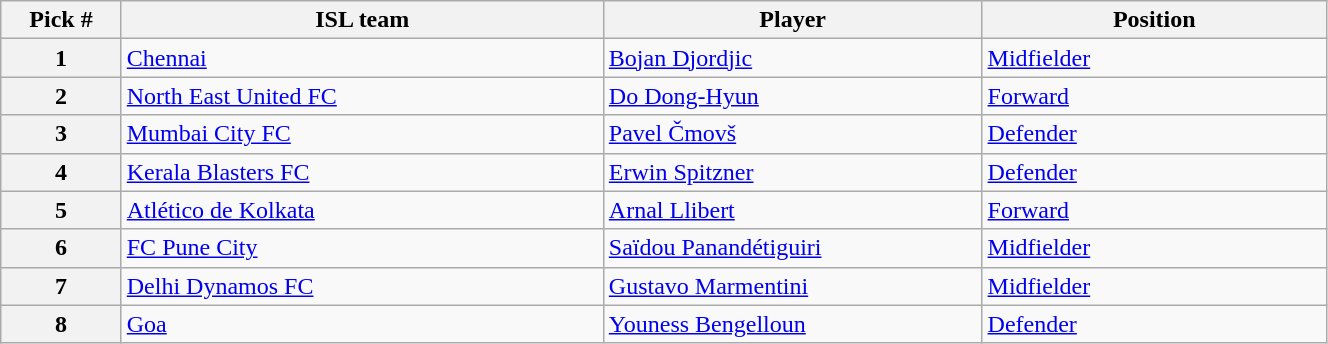<table class="wikitable sortable" style="width:70%">
<tr>
<th width=7%>Pick #</th>
<th width=28%>ISL team</th>
<th width=22%>Player</th>
<th width=20%>Position</th>
</tr>
<tr>
<th>1</th>
<td><a href='#'>Chennai</a></td>
<td> <a href='#'>Bojan Djordjic</a></td>
<td><a href='#'>Midfielder</a></td>
</tr>
<tr>
<th>2</th>
<td><a href='#'>North East United FC</a></td>
<td> <a href='#'>Do Dong-Hyun</a></td>
<td><a href='#'>Forward</a></td>
</tr>
<tr>
<th>3</th>
<td><a href='#'>Mumbai City FC</a></td>
<td> <a href='#'>Pavel Čmovš</a></td>
<td><a href='#'>Defender</a></td>
</tr>
<tr>
<th>4</th>
<td><a href='#'>Kerala Blasters FC</a></td>
<td> <a href='#'>Erwin Spitzner</a></td>
<td><a href='#'>Defender</a></td>
</tr>
<tr>
<th>5</th>
<td><a href='#'>Atlético de Kolkata</a></td>
<td> <a href='#'>Arnal Llibert</a></td>
<td><a href='#'>Forward</a></td>
</tr>
<tr>
<th>6</th>
<td><a href='#'>FC Pune City</a></td>
<td> <a href='#'>Saïdou Panandétiguiri</a></td>
<td><a href='#'>Midfielder</a></td>
</tr>
<tr>
<th>7</th>
<td><a href='#'>Delhi Dynamos FC</a></td>
<td> <a href='#'>Gustavo Marmentini</a></td>
<td><a href='#'>Midfielder</a></td>
</tr>
<tr>
<th>8</th>
<td><a href='#'>Goa</a></td>
<td> <a href='#'>Youness Bengelloun</a></td>
<td><a href='#'>Defender</a></td>
</tr>
</table>
